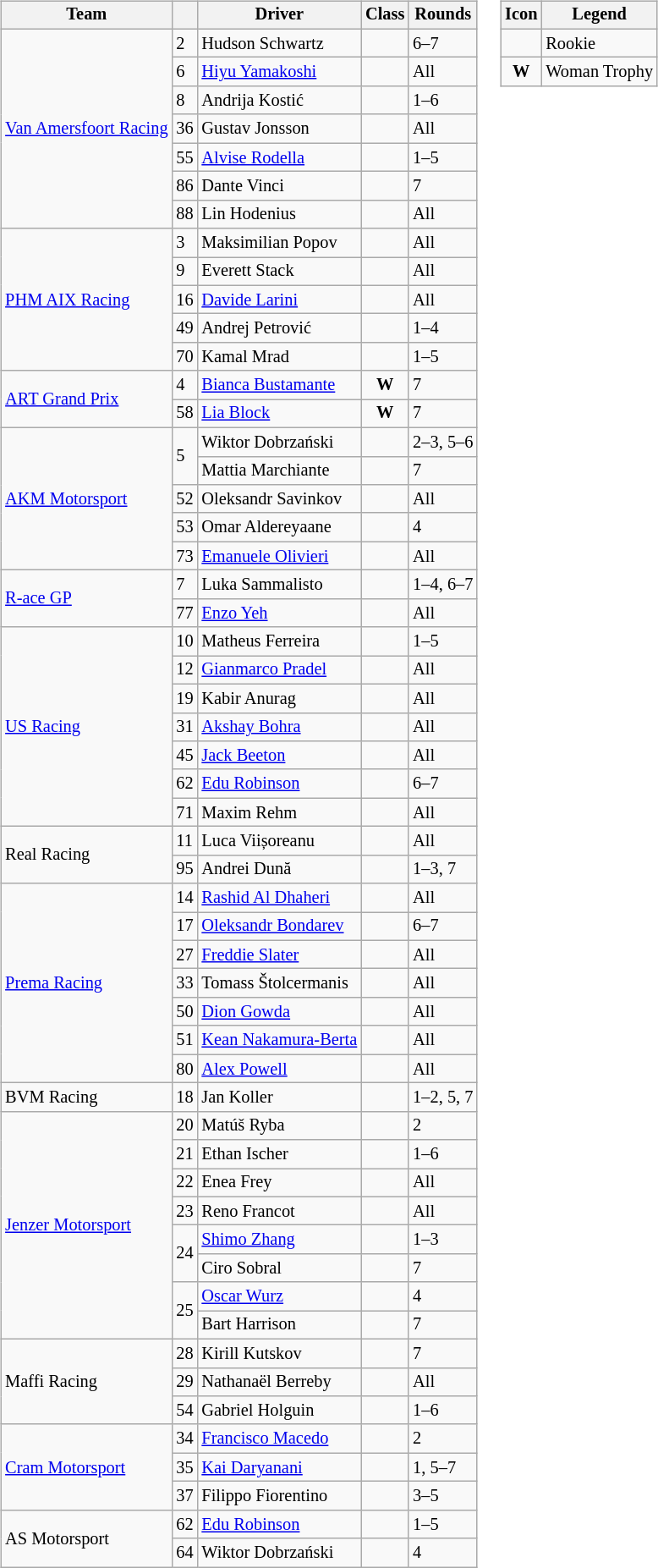<table>
<tr>
<td><br><table class="wikitable" style="font-size: 85%">
<tr>
<th>Team</th>
<th></th>
<th>Driver</th>
<th>Class</th>
<th>Rounds</th>
</tr>
<tr>
<td rowspan=7 nowrap> <a href='#'>Van Amersfoort Racing</a></td>
<td>2</td>
<td> Hudson Schwartz</td>
<td style="text-align:center"></td>
<td>6–7</td>
</tr>
<tr>
<td>6</td>
<td> <a href='#'>Hiyu Yamakoshi</a></td>
<td></td>
<td>All</td>
</tr>
<tr>
<td>8</td>
<td> Andrija Kostić</td>
<td style="text-align:center"></td>
<td>1–6</td>
</tr>
<tr>
<td>36</td>
<td> Gustav Jonsson</td>
<td></td>
<td>All</td>
</tr>
<tr>
<td>55</td>
<td> <a href='#'>Alvise Rodella</a></td>
<td></td>
<td>1–5</td>
</tr>
<tr>
<td>86</td>
<td> Dante Vinci</td>
<td style="text-align:center"></td>
<td>7</td>
</tr>
<tr>
<td>88</td>
<td> Lin Hodenius</td>
<td></td>
<td>All</td>
</tr>
<tr>
<td rowspan=5> <a href='#'>PHM AIX Racing</a></td>
<td>3</td>
<td> Maksimilian Popov</td>
<td style="text-align:center"></td>
<td>All</td>
</tr>
<tr>
<td>9</td>
<td> Everett Stack</td>
<td></td>
<td>All</td>
</tr>
<tr>
<td>16</td>
<td> <a href='#'>Davide Larini</a></td>
<td></td>
<td>All</td>
</tr>
<tr>
<td>49</td>
<td> Andrej Petrović</td>
<td style="text-align:center"></td>
<td>1–4</td>
</tr>
<tr>
<td>70</td>
<td> Kamal Mrad</td>
<td style="text-align:center"></td>
<td>1–5</td>
</tr>
<tr>
<td rowspan=2> <a href='#'>ART Grand Prix</a></td>
<td>4</td>
<td> <a href='#'>Bianca Bustamante</a></td>
<td style="text-align:center"><strong><span>W</span></strong></td>
<td>7</td>
</tr>
<tr>
<td>58</td>
<td> <a href='#'>Lia Block</a></td>
<td style="text-align:center"> <strong><span>W</span></strong></td>
<td>7</td>
</tr>
<tr>
<td rowspan=5> <a href='#'>AKM Motorsport</a></td>
<td rowspan=2>5</td>
<td> Wiktor Dobrzański</td>
<td></td>
<td nowrap>2–3, 5–6</td>
</tr>
<tr>
<td> Mattia Marchiante</td>
<td style="text-align:center"></td>
<td>7</td>
</tr>
<tr>
<td>52</td>
<td> Oleksandr Savinkov</td>
<td style="text-align:center"></td>
<td>All</td>
</tr>
<tr>
<td>53</td>
<td> Omar Aldereyaane</td>
<td style="text-align:center"></td>
<td>4</td>
</tr>
<tr>
<td>73</td>
<td> <a href='#'>Emanuele Olivieri</a></td>
<td style="text-align:center"></td>
<td>All</td>
</tr>
<tr>
<td rowspan=2> <a href='#'>R-ace GP</a></td>
<td>7</td>
<td> Luka Sammalisto</td>
<td style="text-align:center"></td>
<td>1–4, 6–7</td>
</tr>
<tr>
<td>77</td>
<td> <a href='#'>Enzo Yeh</a></td>
<td style="text-align:center"></td>
<td>All</td>
</tr>
<tr>
<td rowspan=7> <a href='#'>US Racing</a></td>
<td>10</td>
<td> Matheus Ferreira</td>
<td></td>
<td>1–5</td>
</tr>
<tr>
<td>12</td>
<td> <a href='#'>Gianmarco Pradel</a></td>
<td></td>
<td>All</td>
</tr>
<tr>
<td>19</td>
<td> Kabir Anurag</td>
<td style="text-align:center"></td>
<td>All</td>
</tr>
<tr>
<td>31</td>
<td> <a href='#'>Akshay Bohra</a></td>
<td></td>
<td>All</td>
</tr>
<tr>
<td>45</td>
<td> <a href='#'>Jack Beeton</a></td>
<td></td>
<td>All</td>
</tr>
<tr>
<td>62</td>
<td> <a href='#'>Edu Robinson</a></td>
<td style="text-align:center"></td>
<td>6–7</td>
</tr>
<tr>
<td>71</td>
<td> Maxim Rehm</td>
<td style="text-align:center"></td>
<td>All</td>
</tr>
<tr>
<td rowspan=2> Real Racing</td>
<td>11</td>
<td> Luca Viișoreanu</td>
<td style="text-align:center"></td>
<td>All</td>
</tr>
<tr>
<td>95</td>
<td> Andrei Dună</td>
<td></td>
<td>1–3, 7</td>
</tr>
<tr>
<td rowspan=7> <a href='#'>Prema Racing</a></td>
<td>14</td>
<td> <a href='#'>Rashid Al Dhaheri</a></td>
<td></td>
<td>All</td>
</tr>
<tr>
<td>17</td>
<td> <a href='#'>Oleksandr Bondarev</a></td>
<td style="text-align:center"></td>
<td>6–7</td>
</tr>
<tr>
<td>27</td>
<td> <a href='#'>Freddie Slater</a></td>
<td></td>
<td>All</td>
</tr>
<tr>
<td>33</td>
<td> Tomass Štolcermanis</td>
<td style="text-align:center"></td>
<td>All</td>
</tr>
<tr>
<td>50</td>
<td> <a href='#'>Dion Gowda</a></td>
<td></td>
<td>All</td>
</tr>
<tr>
<td>51</td>
<td nowrap> <a href='#'>Kean Nakamura-Berta</a></td>
<td style="text-align:center"></td>
<td>All</td>
</tr>
<tr>
<td>80</td>
<td> <a href='#'>Alex Powell</a></td>
<td style="text-align:center"></td>
<td>All</td>
</tr>
<tr>
<td> BVM Racing</td>
<td>18</td>
<td> Jan Koller</td>
<td style="text-align:center"></td>
<td>1–2, 5, 7</td>
</tr>
<tr>
<td rowspan=8> <a href='#'>Jenzer Motorsport</a></td>
<td>20</td>
<td> Matúš Ryba</td>
<td style="text-align:center"></td>
<td>2</td>
</tr>
<tr>
<td>21</td>
<td> Ethan Ischer</td>
<td></td>
<td>1–6</td>
</tr>
<tr>
<td>22</td>
<td> Enea Frey</td>
<td style="text-align:center"></td>
<td>All</td>
</tr>
<tr>
<td>23</td>
<td> Reno Francot</td>
<td></td>
<td>All</td>
</tr>
<tr>
<td rowspan=2>24</td>
<td> <a href='#'>Shimo Zhang</a></td>
<td style="text-align:center"></td>
<td>1–3</td>
</tr>
<tr>
<td> Ciro Sobral</td>
<td></td>
<td>7</td>
</tr>
<tr>
<td rowspan=2>25</td>
<td> <a href='#'>Oscar Wurz</a></td>
<td style="text-align:center"></td>
<td>4</td>
</tr>
<tr>
<td> Bart Harrison</td>
<td></td>
<td>7</td>
</tr>
<tr>
<td rowspan=3> Maffi Racing</td>
<td>28</td>
<td> Kirill Kutskov</td>
<td style="text-align:center"></td>
<td>7</td>
</tr>
<tr>
<td>29</td>
<td> Nathanaël Berreby</td>
<td style="text-align:center"></td>
<td>All</td>
</tr>
<tr>
<td>54</td>
<td> Gabriel Holguin</td>
<td style="text-align:center"></td>
<td>1–6</td>
</tr>
<tr>
<td rowspan=3> <a href='#'>Cram Motorsport</a></td>
<td>34</td>
<td> <a href='#'>Francisco Macedo</a></td>
<td style="text-align:center"></td>
<td>2</td>
</tr>
<tr>
<td>35</td>
<td> <a href='#'>Kai Daryanani</a></td>
<td></td>
<td>1, 5–7</td>
</tr>
<tr>
<td>37</td>
<td> Filippo Fiorentino</td>
<td style="text-align:center"></td>
<td>3–5</td>
</tr>
<tr>
<td rowspan=2> AS Motorsport</td>
<td>62</td>
<td> <a href='#'>Edu Robinson</a></td>
<td style="text-align:center"></td>
<td>1–5</td>
</tr>
<tr>
<td>64</td>
<td> Wiktor Dobrzański</td>
<td></td>
<td>4</td>
</tr>
</table>
</td>
<td style="vertical-align:top"><br><table class="wikitable" style="font-size: 85%">
<tr>
<th>Icon</th>
<th>Legend</th>
</tr>
<tr>
<td style="text-align:center"></td>
<td>Rookie</td>
</tr>
<tr>
<td style="text-align:center"><strong><span>W</span></strong></td>
<td>Woman Trophy</td>
</tr>
</table>
</td>
</tr>
</table>
